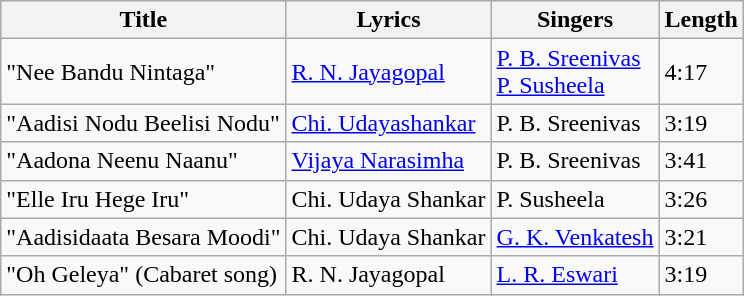<table class="wikitable sortable">
<tr>
<th>Title</th>
<th>Lyrics</th>
<th>Singers</th>
<th>Length</th>
</tr>
<tr>
<td>"Nee Bandu Nintaga"</td>
<td><a href='#'>R. N. Jayagopal</a></td>
<td><a href='#'>P. B. Sreenivas</a><br><a href='#'>P. Susheela</a></td>
<td>4:17</td>
</tr>
<tr>
<td>"Aadisi Nodu Beelisi Nodu"</td>
<td><a href='#'>Chi. Udayashankar</a></td>
<td>P. B. Sreenivas</td>
<td>3:19</td>
</tr>
<tr>
<td>"Aadona Neenu Naanu"</td>
<td><a href='#'>Vijaya Narasimha</a></td>
<td>P. B. Sreenivas</td>
<td>3:41</td>
</tr>
<tr>
<td>"Elle Iru Hege Iru"</td>
<td>Chi. Udaya Shankar</td>
<td>P. Susheela</td>
<td>3:26</td>
</tr>
<tr>
<td>"Aadisidaata Besara Moodi"</td>
<td>Chi. Udaya Shankar</td>
<td><a href='#'>G. K. Venkatesh</a></td>
<td>3:21</td>
</tr>
<tr>
<td>"Oh Geleya" (Cabaret song)</td>
<td>R. N. Jayagopal</td>
<td><a href='#'>L. R. Eswari</a></td>
<td>3:19</td>
</tr>
</table>
